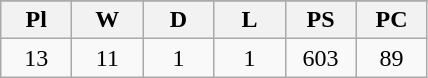<table class="wikitable" style="text-align:center">
<tr>
</tr>
<tr>
<th width=40px>Pl</th>
<th width=40px>W</th>
<th width=40px>D</th>
<th width=40px>L</th>
<th width=40px>PS</th>
<th width=40px>PC</th>
</tr>
<tr>
<td>13</td>
<td>11</td>
<td>1</td>
<td>1</td>
<td>603</td>
<td>89</td>
</tr>
</table>
